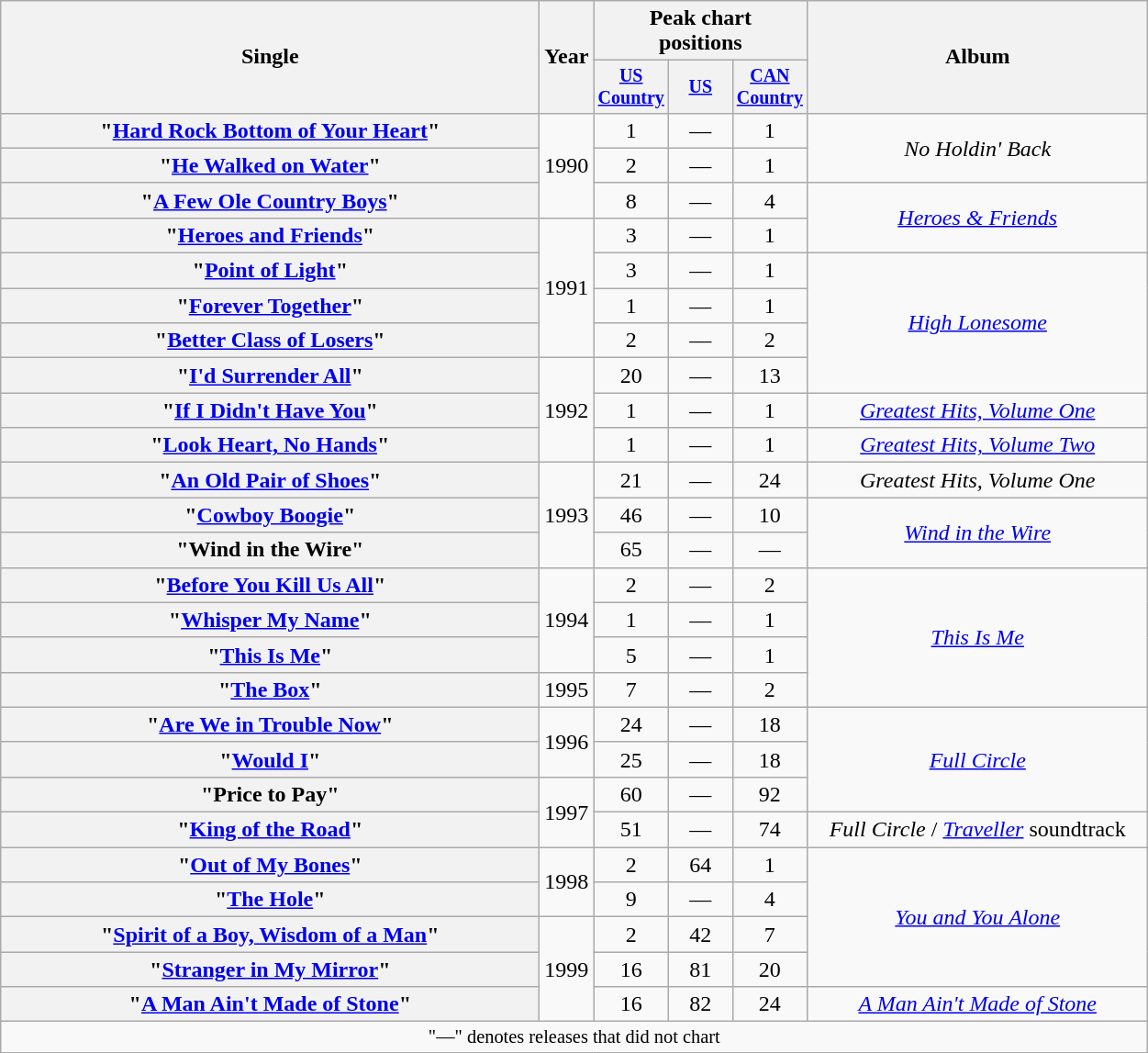<table class="wikitable plainrowheaders" style="text-align:center;">
<tr>
<th rowspan="2" style="width:24em;">Single</th>
<th rowspan="2">Year</th>
<th colspan="3">Peak chart<br>positions</th>
<th rowspan="2" style="width:15em;">Album</th>
</tr>
<tr style="font-size:smaller;">
<th width="40"><a href='#'>US Country</a><br></th>
<th width="40"><a href='#'>US</a><br></th>
<th width="40"><a href='#'>CAN Country</a><br></th>
</tr>
<tr>
<th scope="row">"<a href='#'>Hard Rock Bottom of Your Heart</a>"</th>
<td rowspan="3">1990</td>
<td>1</td>
<td>—</td>
<td>1</td>
<td rowspan="2"><em>No Holdin' Back</em></td>
</tr>
<tr>
<th scope="row">"<a href='#'>He Walked on Water</a>"</th>
<td>2</td>
<td>—</td>
<td>1</td>
</tr>
<tr>
<th scope="row">"<a href='#'>A Few Ole Country Boys</a>"<br></th>
<td>8</td>
<td>—</td>
<td>4</td>
<td rowspan="2"><em><a href='#'>Heroes & Friends</a></em></td>
</tr>
<tr>
<th scope="row">"<a href='#'>Heroes and Friends</a>"</th>
<td rowspan="4">1991</td>
<td>3</td>
<td>—</td>
<td>1</td>
</tr>
<tr>
<th scope="row">"<a href='#'>Point of Light</a>"</th>
<td>3</td>
<td>—</td>
<td>1</td>
<td rowspan=4><em><a href='#'>High Lonesome</a></em></td>
</tr>
<tr>
<th scope="row">"<a href='#'>Forever Together</a>"</th>
<td>1</td>
<td>—</td>
<td>1</td>
</tr>
<tr>
<th scope="row">"<a href='#'>Better Class of Losers</a>"</th>
<td>2</td>
<td>—</td>
<td>2</td>
</tr>
<tr>
<th scope="row">"<a href='#'>I'd Surrender All</a>"</th>
<td rowspan="3">1992</td>
<td>20</td>
<td>—</td>
<td>13</td>
</tr>
<tr>
<th scope="row">"<a href='#'>If I Didn't Have You</a>"</th>
<td>1</td>
<td>—</td>
<td>1</td>
<td><em><a href='#'>Greatest Hits, Volume One</a></em></td>
</tr>
<tr>
<th scope="row">"<a href='#'>Look Heart, No Hands</a>"</th>
<td>1</td>
<td>—</td>
<td>1</td>
<td><em><a href='#'>Greatest Hits, Volume Two</a></em></td>
</tr>
<tr>
<th scope="row">"<a href='#'>An Old Pair of Shoes</a>"</th>
<td rowspan="3">1993</td>
<td>21</td>
<td>—</td>
<td>24</td>
<td><em>Greatest Hits, Volume One</em></td>
</tr>
<tr>
<th scope="row">"<a href='#'>Cowboy Boogie</a>"</th>
<td>46</td>
<td>—</td>
<td>10</td>
<td rowspan="2"><em><a href='#'>Wind in the Wire</a></em></td>
</tr>
<tr>
<th scope="row">"Wind in the Wire"</th>
<td>65</td>
<td>—</td>
<td>—</td>
</tr>
<tr>
<th scope="row">"<a href='#'>Before You Kill Us All</a>"</th>
<td rowspan="3">1994</td>
<td>2</td>
<td>—</td>
<td>2</td>
<td rowspan="4"><em><a href='#'>This Is Me</a></em></td>
</tr>
<tr>
<th scope="row">"<a href='#'>Whisper My Name</a>"</th>
<td>1</td>
<td>—</td>
<td>1</td>
</tr>
<tr>
<th scope="row">"<a href='#'>This Is Me</a>"</th>
<td>5</td>
<td>—</td>
<td>1</td>
</tr>
<tr>
<th scope="row">"<a href='#'>The Box</a>"</th>
<td>1995</td>
<td>7</td>
<td>—</td>
<td>2</td>
</tr>
<tr>
<th scope="row">"<a href='#'>Are We in Trouble Now</a>"</th>
<td rowspan="2">1996</td>
<td>24</td>
<td>—</td>
<td>18</td>
<td rowspan="3"><em><a href='#'>Full Circle</a></em></td>
</tr>
<tr>
<th scope="row">"<a href='#'>Would I</a>"</th>
<td>25</td>
<td>—</td>
<td>18</td>
</tr>
<tr>
<th scope="row">"Price to Pay"</th>
<td rowspan="2">1997</td>
<td>60</td>
<td>—</td>
<td>92</td>
</tr>
<tr>
<th scope="row">"<a href='#'>King of the Road</a>"</th>
<td>51</td>
<td>—</td>
<td>74</td>
<td><em>Full Circle</em> / <em><a href='#'>Traveller</a></em> soundtrack</td>
</tr>
<tr>
<th scope="row">"<a href='#'>Out of My Bones</a>"</th>
<td rowspan="2">1998</td>
<td>2</td>
<td>64</td>
<td>1</td>
<td rowspan="4"><em><a href='#'>You and You Alone</a></em></td>
</tr>
<tr>
<th scope="row">"<a href='#'>The Hole</a>"</th>
<td>9</td>
<td>—</td>
<td>4</td>
</tr>
<tr>
<th scope="row">"<a href='#'>Spirit of a Boy, Wisdom of a Man</a>"</th>
<td rowspan="3">1999</td>
<td>2</td>
<td>42</td>
<td>7</td>
</tr>
<tr>
<th scope="row">"<a href='#'>Stranger in My Mirror</a>"</th>
<td>16</td>
<td>81</td>
<td>20</td>
</tr>
<tr>
<th scope="row">"<a href='#'>A Man Ain't Made of Stone</a>"</th>
<td>16</td>
<td>82</td>
<td>24</td>
<td><em><a href='#'>A Man Ain't Made of Stone</a></em></td>
</tr>
<tr>
<td colspan="10" style="font-size:85%">"—" denotes releases that did not chart</td>
</tr>
</table>
